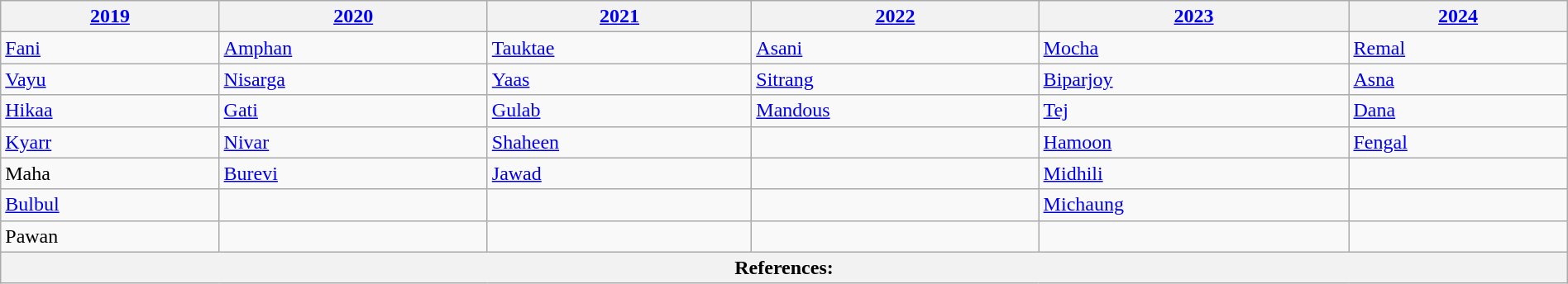<table class="wikitable" align="left" width="100%">
<tr>
<th><a href='#'>2019</a></th>
<th><a href='#'>2020</a></th>
<th><a href='#'>2021</a></th>
<th><a href='#'>2022</a></th>
<th><a href='#'>2023</a></th>
<th><a href='#'>2024</a></th>
</tr>
<tr>
<td><a href='#'>Fani</a></td>
<td><a href='#'>Amphan</a></td>
<td><a href='#'>Tauktae</a></td>
<td><a href='#'>Asani</a></td>
<td><a href='#'>Mocha</a></td>
<td><a href='#'>Remal</a></td>
</tr>
<tr>
<td><a href='#'>Vayu</a></td>
<td><a href='#'>Nisarga</a></td>
<td><a href='#'>Yaas</a></td>
<td><a href='#'>Sitrang</a></td>
<td><a href='#'>Biparjoy</a></td>
<td><a href='#'>Asna</a></td>
</tr>
<tr>
<td><a href='#'>Hikaa</a></td>
<td><a href='#'>Gati</a></td>
<td><a href='#'>Gulab</a></td>
<td><a href='#'>Mandous</a></td>
<td><a href='#'>Tej</a></td>
<td><a href='#'>Dana</a></td>
</tr>
<tr>
<td><a href='#'>Kyarr</a></td>
<td><a href='#'>Nivar</a></td>
<td><a href='#'>Shaheen</a></td>
<td></td>
<td><a href='#'>Hamoon</a></td>
<td><a href='#'>Fengal</a></td>
</tr>
<tr>
<td>Maha</td>
<td><a href='#'>Burevi</a></td>
<td><a href='#'>Jawad</a></td>
<td></td>
<td><a href='#'>Midhili</a></td>
<td></td>
</tr>
<tr>
<td><a href='#'>Bulbul</a></td>
<td></td>
<td></td>
<td></td>
<td><a href='#'>Michaung</a></td>
<td></td>
</tr>
<tr>
<td>Pawan</td>
<td></td>
<td></td>
<td></td>
<td></td>
<td></td>
</tr>
<tr>
<th colspan="7">References:</th>
</tr>
</table>
